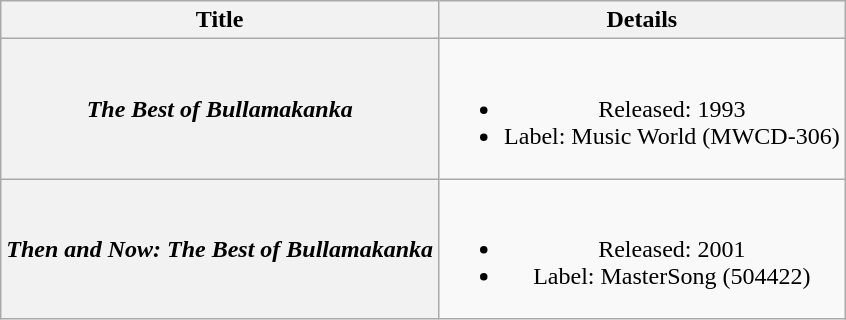<table class="wikitable plainrowheaders" style="text-align:center;" border="1">
<tr>
<th scope="col">Title</th>
<th scope="col">Details</th>
</tr>
<tr>
<th scope="row"><em>The Best of Bullamakanka</em></th>
<td><br><ul><li>Released: 1993</li><li>Label: Music World (MWCD-306)</li></ul></td>
</tr>
<tr>
<th scope="row"><em>Then and Now: The Best of Bullamakanka</em></th>
<td><br><ul><li>Released: 2001</li><li>Label: MasterSong (504422)</li></ul></td>
</tr>
</table>
